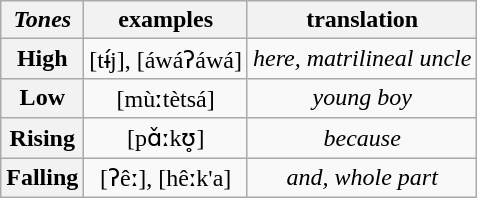<table class="wikitable">
<tr>
<th><em>Tones</em></th>
<th>examples</th>
<th>translation</th>
</tr>
<tr style="text-align:center;">
<th>High</th>
<td>[tɨ́j], [áwáʔáwá]</td>
<td><em>here, matrilineal uncle</em></td>
</tr>
<tr style="text-align:center;">
<th>Low</th>
<td>[mùːtètsá]</td>
<td><em>young boy</em></td>
</tr>
<tr style="text-align:center;">
<th>Rising</th>
<td>[pɑ̌ːkʊ̥]</td>
<td><em>because</em></td>
</tr>
<tr style="text-align:center;">
<th>Falling</th>
<td>[ʔêː], [hêːk'a]</td>
<td><em>and, whole part</em></td>
</tr>
</table>
